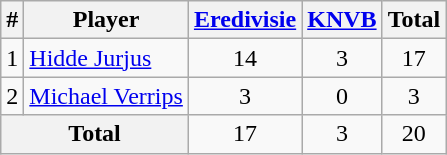<table class="wikitable" style="text-align:center;">
<tr>
<th>#</th>
<th>Player</th>
<th><a href='#'>Eredivisie</a></th>
<th><a href='#'>KNVB</a></th>
<th>Total</th>
</tr>
<tr>
<td>1</td>
<td align="left"> <a href='#'>Hidde Jurjus</a></td>
<td>14</td>
<td>3</td>
<td>17</td>
</tr>
<tr>
<td>2</td>
<td align="left"> <a href='#'>Michael Verrips</a></td>
<td>3</td>
<td>0</td>
<td>3</td>
</tr>
<tr>
<th colspan="2">Total</th>
<td>17</td>
<td>3</td>
<td>20</td>
</tr>
</table>
